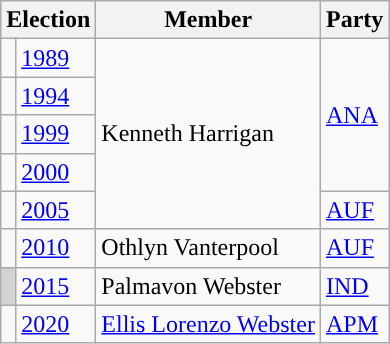<table class="wikitable">
<tr>
<th colspan=2>Election</th>
<th>Member</th>
<th>Party</th>
</tr>
<tr>
<td style="background-color: "></td>
<td><a href='#'>1989</a></td>
<td rowspan="5">Kenneth Harrigan</td>
<td rowspan="4"><a href='#'>ANA</a></td>
</tr>
<tr>
<td style="background-color: "></td>
<td><a href='#'>1994</a></td>
</tr>
<tr>
<td style="background-color: "></td>
<td><a href='#'>1999</a></td>
</tr>
<tr>
<td style="background-color: "></td>
<td><a href='#'>2000</a></td>
</tr>
<tr>
<td style="background-color: "></td>
<td><a href='#'>2005</a></td>
<td><a href='#'>AUF</a></td>
</tr>
<tr>
<td style="background-color: "></td>
<td><a href='#'>2010</a></td>
<td>Othlyn Vanterpool</td>
<td><a href='#'>AUF</a></td>
</tr>
<tr>
<td style="background-color: lightgrey"></td>
<td><a href='#'>2015</a></td>
<td>Palmavon Webster</td>
<td><a href='#'>IND</a></td>
</tr>
<tr>
<td style="background-color: "></td>
<td><a href='#'>2020</a></td>
<td><a href='#'>Ellis Lorenzo Webster</a></td>
<td><a href='#'>APM</a></td>
</tr>
</table>
